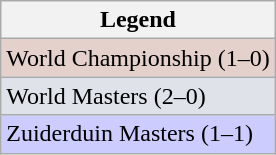<table class="wikitable">
<tr>
<th>Legend</th>
</tr>
<tr style="background:#e5d1cb;">
<td>World Championship (1–0)</td>
</tr>
<tr style="background:#dfe2e9;">
<td>World Masters (2–0)</td>
</tr>
<tr style="background:#ccf;">
<td>Zuiderduin Masters (1–1)</td>
</tr>
</table>
